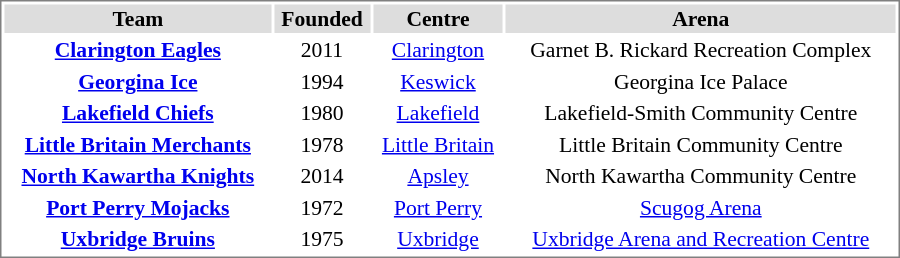<table cellpadding="0">
<tr align="left" style="vertical-align: top">
<td></td>
<td><br><table cellpadding="1" width="600px" style="font-size: 90%; border: 1px solid gray;">
<tr align="center"  bgcolor="#dddddd">
<td><strong>Team</strong></td>
<td><strong>Founded</strong></td>
<td><strong>Centre</strong></td>
<td><strong>Arena</strong></td>
</tr>
<tr align="center">
<td><strong><a href='#'>Clarington Eagles</a></strong></td>
<td>2011</td>
<td><a href='#'>Clarington</a></td>
<td>Garnet B. Rickard Recreation Complex</td>
</tr>
<tr align="center">
<td><strong><a href='#'>Georgina Ice</a></strong></td>
<td>1994</td>
<td><a href='#'>Keswick</a></td>
<td>Georgina Ice Palace</td>
</tr>
<tr align="center">
<td><strong><a href='#'>Lakefield Chiefs</a></strong></td>
<td>1980</td>
<td><a href='#'>Lakefield</a></td>
<td>Lakefield-Smith Community Centre</td>
</tr>
<tr align="center">
<td><strong><a href='#'>Little Britain Merchants</a></strong></td>
<td>1978</td>
<td><a href='#'>Little Britain</a></td>
<td>Little Britain Community Centre</td>
</tr>
<tr align="center">
<td><strong><a href='#'>North Kawartha Knights</a></strong></td>
<td>2014</td>
<td><a href='#'>Apsley</a></td>
<td>North Kawartha Community Centre</td>
</tr>
<tr align="center">
<td><strong><a href='#'>Port Perry Mojacks</a></strong></td>
<td>1972</td>
<td><a href='#'>Port Perry</a></td>
<td><a href='#'>Scugog Arena</a></td>
</tr>
<tr align="center">
<td><strong><a href='#'>Uxbridge Bruins</a></strong></td>
<td>1975</td>
<td><a href='#'>Uxbridge</a></td>
<td><a href='#'>Uxbridge Arena and Recreation Centre</a></td>
</tr>
</table>
</td>
</tr>
</table>
